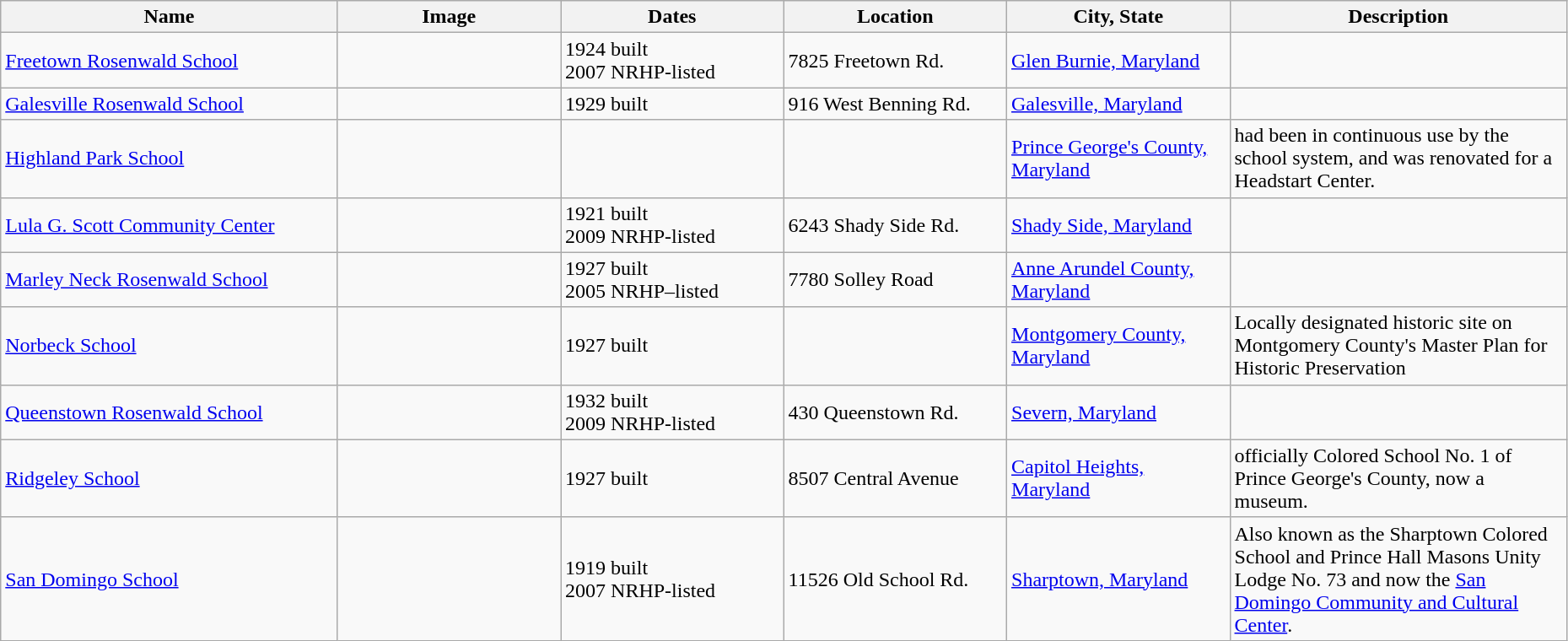<table class="wikitable sortable" style="width:98%">
<tr>
<th style="width: 200px"><strong>Name</strong></th>
<th class="unsortable" style="width: 130px"><strong>Image</strong></th>
<th style="width: 130px"><strong>Dates</strong></th>
<th style="width: 130px"><strong>Location</strong></th>
<th style="width: 130px"><strong>City, State</strong></th>
<th class="unsortable" style="width: 200px"><strong>Description</strong></th>
</tr>
<tr>
<td><a href='#'>Freetown Rosenwald School</a></td>
<td></td>
<td>1924 built<br>2007 NRHP-listed</td>
<td>7825 Freetown Rd.<br><small></small></td>
<td><a href='#'>Glen Burnie, Maryland</a></td>
<td></td>
</tr>
<tr>
<td><a href='#'>Galesville Rosenwald School</a></td>
<td></td>
<td>1929 built</td>
<td>916 West Benning Rd.</td>
<td><a href='#'>Galesville, Maryland</a></td>
<td></td>
</tr>
<tr>
<td><a href='#'>Highland Park School</a></td>
<td></td>
<td></td>
<td></td>
<td><a href='#'>Prince George's County, Maryland</a></td>
<td>had been in continuous use by the school system, and was renovated for a Headstart Center.</td>
</tr>
<tr>
<td><a href='#'>Lula G. Scott Community Center</a></td>
<td></td>
<td>1921 built<br>2009 NRHP-listed</td>
<td>6243 Shady Side Rd.<br><small></small></td>
<td><a href='#'>Shady Side, Maryland</a></td>
<td></td>
</tr>
<tr>
<td><a href='#'>Marley Neck Rosenwald School</a></td>
<td></td>
<td>1927 built<br>2005 NRHP–listed</td>
<td>7780 Solley Road</td>
<td><a href='#'>Anne Arundel County, Maryland</a></td>
<td></td>
</tr>
<tr>
<td><a href='#'>Norbeck School</a></td>
<td></td>
<td>1927 built</td>
<td></td>
<td><a href='#'>Montgomery County, Maryland</a></td>
<td>Locally designated historic site on Montgomery County's Master Plan for Historic Preservation</td>
</tr>
<tr ->
<td><a href='#'>Queenstown Rosenwald School</a></td>
<td></td>
<td>1932 built<br>2009 NRHP-listed</td>
<td>430 Queenstown Rd.<br><small></small></td>
<td><a href='#'>Severn, Maryland</a></td>
<td></td>
</tr>
<tr ->
<td><a href='#'>Ridgeley School</a></td>
<td></td>
<td>1927 built</td>
<td>8507 Central Avenue</td>
<td><a href='#'>Capitol Heights, Maryland</a></td>
<td>officially Colored School No. 1 of Prince George's County, now a museum.</td>
</tr>
<tr>
<td><a href='#'>San Domingo School</a></td>
<td></td>
<td>1919 built<br>2007 NRHP-listed</td>
<td>11526 Old School Rd.<br><small></small></td>
<td><a href='#'>Sharptown, Maryland</a></td>
<td>Also known as the Sharptown Colored School and Prince Hall Masons Unity Lodge No. 73 and now the <a href='#'>San Domingo Community and Cultural Center</a>.</td>
</tr>
</table>
